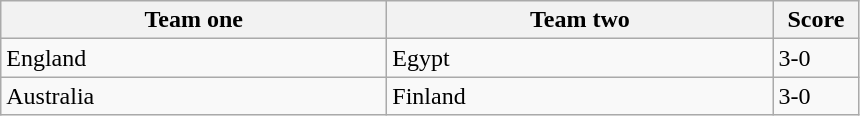<table class="wikitable">
<tr>
<th width=250>Team one</th>
<th width=250>Team two</th>
<th width=50>Score</th>
</tr>
<tr>
<td> England</td>
<td> Egypt</td>
<td>3-0</td>
</tr>
<tr>
<td> Australia</td>
<td> Finland</td>
<td>3-0</td>
</tr>
</table>
